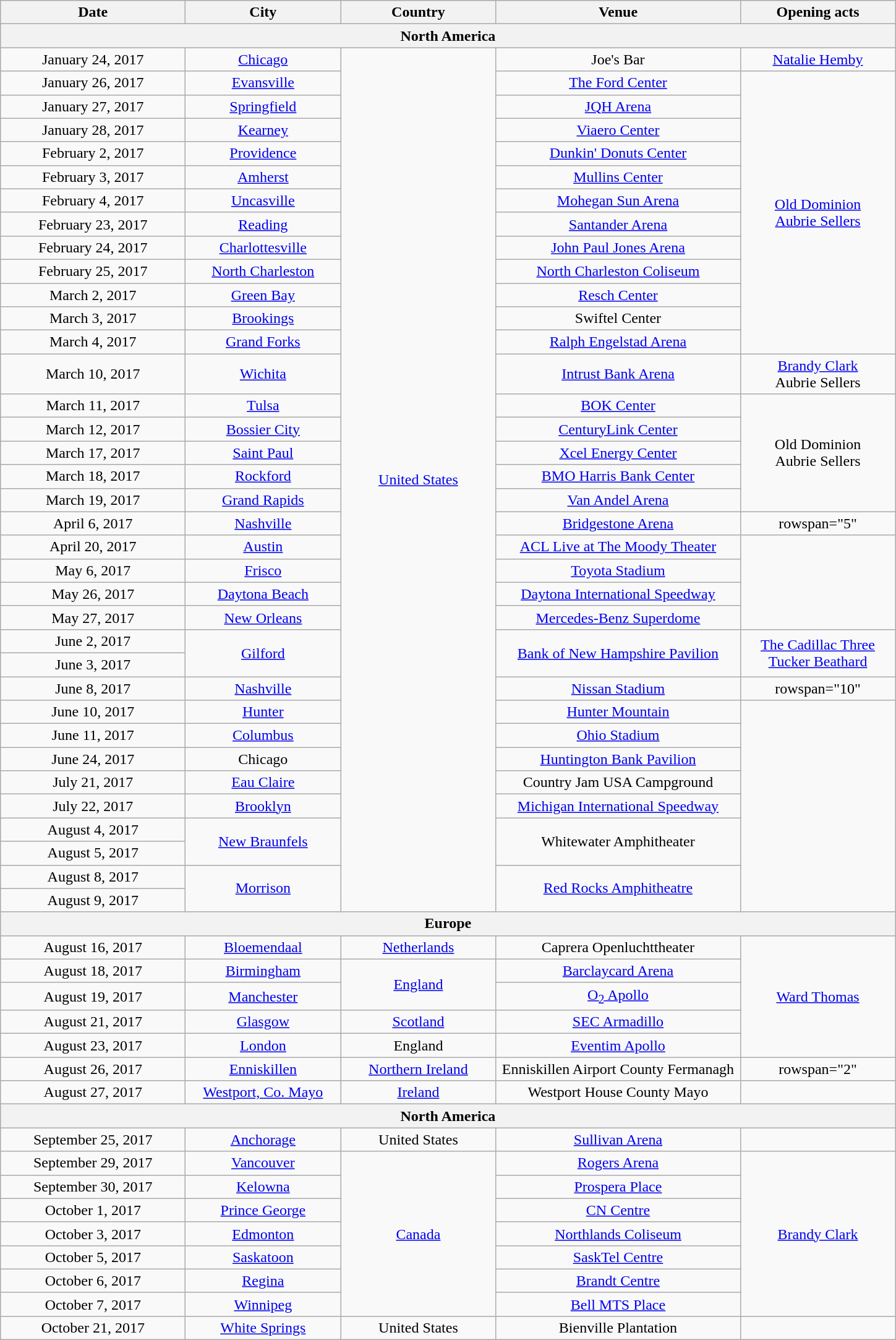<table class="wikitable" style="text-align:center;">
<tr>
<th scope="col" style="width:12em;">Date</th>
<th scope="col" style="width:10em;">City</th>
<th scope="col" style="width:10em;">Country</th>
<th scope="col" style="width:16em;">Venue</th>
<th scope="col" style="width:10em;">Opening acts</th>
</tr>
<tr>
<th colspan="7">North America</th>
</tr>
<tr>
<td>January 24, 2017</td>
<td><a href='#'>Chicago</a></td>
<td rowspan="36"><a href='#'>United States</a></td>
<td>Joe's Bar</td>
<td><a href='#'>Natalie Hemby</a></td>
</tr>
<tr>
<td>January 26, 2017</td>
<td><a href='#'>Evansville</a></td>
<td><a href='#'>The Ford Center</a></td>
<td rowspan="12"><a href='#'>Old Dominion</a><br><a href='#'>Aubrie Sellers</a></td>
</tr>
<tr>
<td>January 27, 2017</td>
<td><a href='#'>Springfield</a></td>
<td><a href='#'>JQH Arena</a></td>
</tr>
<tr>
<td>January 28, 2017</td>
<td><a href='#'>Kearney</a></td>
<td><a href='#'>Viaero Center</a></td>
</tr>
<tr>
<td>February 2, 2017</td>
<td><a href='#'>Providence</a></td>
<td><a href='#'>Dunkin' Donuts Center</a></td>
</tr>
<tr>
<td>February 3, 2017</td>
<td><a href='#'>Amherst</a></td>
<td><a href='#'>Mullins Center</a></td>
</tr>
<tr>
<td>February 4, 2017</td>
<td><a href='#'>Uncasville</a></td>
<td><a href='#'>Mohegan Sun Arena</a></td>
</tr>
<tr>
<td>February 23, 2017</td>
<td><a href='#'>Reading</a></td>
<td><a href='#'>Santander Arena</a></td>
</tr>
<tr>
<td>February 24, 2017</td>
<td><a href='#'>Charlottesville</a></td>
<td><a href='#'>John Paul Jones Arena</a></td>
</tr>
<tr>
<td>February 25, 2017</td>
<td><a href='#'>North Charleston</a></td>
<td><a href='#'>North Charleston Coliseum</a></td>
</tr>
<tr>
<td>March 2, 2017</td>
<td><a href='#'>Green Bay</a></td>
<td><a href='#'>Resch Center</a></td>
</tr>
<tr>
<td>March 3, 2017</td>
<td><a href='#'>Brookings</a></td>
<td>Swiftel Center</td>
</tr>
<tr>
<td>March 4, 2017</td>
<td><a href='#'>Grand Forks</a></td>
<td><a href='#'>Ralph Engelstad Arena</a></td>
</tr>
<tr>
<td>March 10, 2017</td>
<td><a href='#'>Wichita</a></td>
<td><a href='#'>Intrust Bank Arena</a></td>
<td><a href='#'>Brandy Clark</a><br>Aubrie Sellers</td>
</tr>
<tr>
<td>March 11, 2017</td>
<td><a href='#'>Tulsa</a></td>
<td><a href='#'>BOK Center</a></td>
<td rowspan="5">Old Dominion<br>Aubrie Sellers</td>
</tr>
<tr>
<td>March 12, 2017</td>
<td><a href='#'>Bossier City</a></td>
<td><a href='#'>CenturyLink Center</a></td>
</tr>
<tr>
<td>March 17, 2017</td>
<td><a href='#'>Saint Paul</a></td>
<td><a href='#'>Xcel Energy Center</a></td>
</tr>
<tr>
<td>March 18, 2017</td>
<td><a href='#'>Rockford</a></td>
<td><a href='#'>BMO Harris Bank Center</a></td>
</tr>
<tr>
<td>March 19, 2017</td>
<td><a href='#'>Grand Rapids</a></td>
<td><a href='#'>Van Andel Arena</a></td>
</tr>
<tr>
<td>April 6, 2017</td>
<td><a href='#'>Nashville</a></td>
<td><a href='#'>Bridgestone Arena</a></td>
<td>rowspan="5" </td>
</tr>
<tr>
<td>April 20, 2017</td>
<td><a href='#'>Austin</a></td>
<td><a href='#'>ACL Live at The Moody Theater</a></td>
</tr>
<tr>
<td>May 6, 2017</td>
<td><a href='#'>Frisco</a></td>
<td><a href='#'>Toyota Stadium</a></td>
</tr>
<tr>
<td>May 26, 2017</td>
<td><a href='#'>Daytona Beach</a></td>
<td><a href='#'>Daytona International Speedway</a></td>
</tr>
<tr>
<td>May 27, 2017</td>
<td><a href='#'>New Orleans</a></td>
<td><a href='#'>Mercedes-Benz Superdome</a></td>
</tr>
<tr>
<td>June 2, 2017</td>
<td rowspan="2"><a href='#'>Gilford</a></td>
<td rowspan="2"><a href='#'>Bank of New Hampshire Pavilion</a></td>
<td rowspan="2"><a href='#'>The Cadillac Three</a><br><a href='#'>Tucker Beathard</a></td>
</tr>
<tr>
<td>June 3, 2017</td>
</tr>
<tr>
<td>June 8, 2017</td>
<td><a href='#'>Nashville</a></td>
<td><a href='#'>Nissan Stadium</a></td>
<td>rowspan="10" </td>
</tr>
<tr>
<td>June 10, 2017</td>
<td><a href='#'>Hunter</a></td>
<td><a href='#'>Hunter Mountain</a></td>
</tr>
<tr>
<td>June 11, 2017</td>
<td><a href='#'>Columbus</a></td>
<td><a href='#'>Ohio Stadium</a></td>
</tr>
<tr>
<td>June 24, 2017</td>
<td>Chicago</td>
<td><a href='#'>Huntington Bank Pavilion</a></td>
</tr>
<tr>
<td>July 21, 2017</td>
<td><a href='#'>Eau Claire</a></td>
<td>Country Jam USA Campground</td>
</tr>
<tr>
<td>July 22, 2017</td>
<td><a href='#'>Brooklyn</a></td>
<td><a href='#'>Michigan International Speedway</a></td>
</tr>
<tr>
<td>August 4, 2017</td>
<td rowspan="2"><a href='#'>New Braunfels</a></td>
<td rowspan="2">Whitewater Amphitheater</td>
</tr>
<tr>
<td>August 5, 2017</td>
</tr>
<tr>
<td>August 8, 2017</td>
<td rowspan="2"><a href='#'>Morrison</a></td>
<td rowspan="2"><a href='#'>Red Rocks Amphitheatre</a></td>
</tr>
<tr>
<td>August 9, 2017</td>
</tr>
<tr>
<th colspan="7">Europe</th>
</tr>
<tr>
<td>August 16, 2017</td>
<td><a href='#'>Bloemendaal</a></td>
<td><a href='#'>Netherlands</a></td>
<td>Caprera Openluchttheater</td>
<td rowspan="5"><a href='#'>Ward Thomas</a></td>
</tr>
<tr>
<td>August 18, 2017</td>
<td><a href='#'>Birmingham</a></td>
<td rowspan="2"><a href='#'>England</a></td>
<td><a href='#'>Barclaycard Arena</a></td>
</tr>
<tr>
<td>August 19, 2017</td>
<td><a href='#'>Manchester</a></td>
<td><a href='#'>O<sub>2</sub> Apollo</a></td>
</tr>
<tr>
<td>August 21, 2017</td>
<td><a href='#'>Glasgow</a></td>
<td><a href='#'>Scotland</a></td>
<td><a href='#'>SEC Armadillo</a></td>
</tr>
<tr>
<td>August 23, 2017</td>
<td><a href='#'>London</a></td>
<td>England</td>
<td><a href='#'>Eventim Apollo</a></td>
</tr>
<tr>
<td>August 26, 2017</td>
<td><a href='#'>Enniskillen</a></td>
<td><a href='#'>Northern Ireland</a></td>
<td>Enniskillen Airport County Fermanagh</td>
<td>rowspan="2" </td>
</tr>
<tr>
<td>August 27, 2017</td>
<td><a href='#'>Westport, Co. Mayo</a></td>
<td><a href='#'>Ireland</a></td>
<td>Westport House County Mayo</td>
</tr>
<tr>
<th colspan="7">North America</th>
</tr>
<tr>
<td>September 25, 2017</td>
<td><a href='#'>Anchorage</a></td>
<td>United States</td>
<td><a href='#'>Sullivan Arena</a></td>
<td></td>
</tr>
<tr>
<td>September 29, 2017</td>
<td><a href='#'>Vancouver</a></td>
<td rowspan="7"><a href='#'>Canada</a></td>
<td><a href='#'>Rogers Arena</a></td>
<td rowspan="7"><a href='#'>Brandy Clark</a></td>
</tr>
<tr>
<td>September 30, 2017</td>
<td><a href='#'>Kelowna</a></td>
<td><a href='#'>Prospera Place</a></td>
</tr>
<tr>
<td>October 1, 2017</td>
<td><a href='#'>Prince George</a></td>
<td><a href='#'>CN Centre</a></td>
</tr>
<tr>
<td>October 3, 2017</td>
<td><a href='#'>Edmonton</a></td>
<td><a href='#'>Northlands Coliseum</a></td>
</tr>
<tr>
<td>October 5, 2017</td>
<td><a href='#'>Saskatoon</a></td>
<td><a href='#'>SaskTel Centre</a></td>
</tr>
<tr>
<td>October 6, 2017</td>
<td><a href='#'>Regina</a></td>
<td><a href='#'>Brandt Centre</a></td>
</tr>
<tr>
<td>October 7, 2017 </td>
<td><a href='#'>Winnipeg</a></td>
<td><a href='#'>Bell MTS Place</a></td>
</tr>
<tr>
<td>October 21, 2017</td>
<td><a href='#'>White Springs</a></td>
<td>United States</td>
<td>Bienville Plantation</td>
<td></td>
</tr>
</table>
